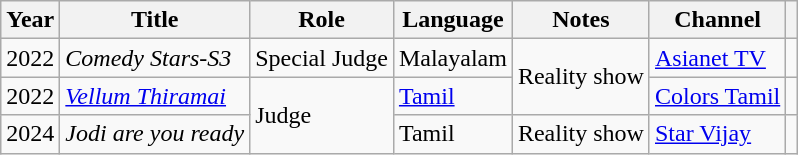<table class="wikitable sortable plainrowheaders">
<tr style="text-align:centre;">
<th scope="col">Year</th>
<th scope="col">Title</th>
<th scope="col">Role</th>
<th scope="col">Language</th>
<th scope="col">Notes</th>
<th scope="col">Channel</th>
<th></th>
</tr>
<tr>
<td>2022</td>
<td><em>Comedy Stars-S3</em></td>
<td>Special Judge</td>
<td>Malayalam</td>
<td rowspan="2">Reality show</td>
<td><a href='#'>Asianet TV</a></td>
<td></td>
</tr>
<tr>
<td>2022</td>
<td><em><a href='#'>Vellum Thiramai</a></em></td>
<td rowspan="2">Judge</td>
<td><a href='#'>Tamil</a></td>
<td><a href='#'>Colors Tamil</a></td>
<td></td>
</tr>
<tr>
<td>2024</td>
<td><em>Jodi are you ready</em></td>
<td>Tamil</td>
<td rowspan="2">Reality show</td>
<td><a href='#'>Star Vijay</a></td>
<td></td>
</tr>
</table>
